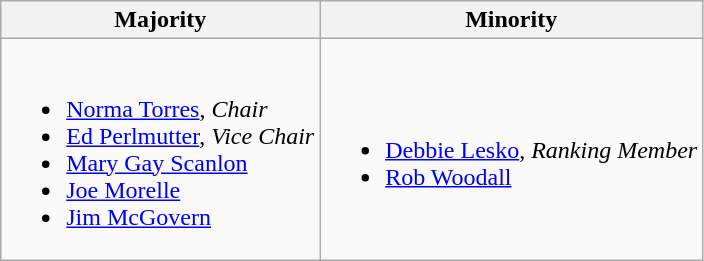<table class=wikitable>
<tr>
<th>Majority</th>
<th>Minority</th>
</tr>
<tr>
<td><br><ul><li><a href='#'>Norma Torres</a>, <em>Chair</em></li><li><a href='#'>Ed Perlmutter</a>, <em>Vice Chair</em></li><li><a href='#'>Mary Gay Scanlon</a></li><li><a href='#'>Joe Morelle</a></li><li><a href='#'>Jim McGovern</a></li></ul></td>
<td><br><ul><li><a href='#'>Debbie Lesko</a>, <em>Ranking Member</em></li><li><a href='#'>Rob Woodall</a></li></ul></td>
</tr>
</table>
